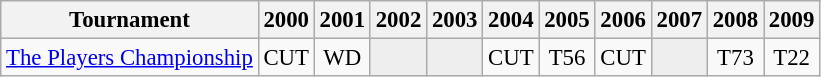<table class="wikitable" style="font-size:95%;text-align:center;">
<tr>
<th>Tournament</th>
<th>2000</th>
<th>2001</th>
<th>2002</th>
<th>2003</th>
<th>2004</th>
<th>2005</th>
<th>2006</th>
<th>2007</th>
<th>2008</th>
<th>2009</th>
</tr>
<tr>
<td align=left><a href='#'>The Players Championship</a></td>
<td>CUT</td>
<td>WD</td>
<td style="background:#eeeeee;"></td>
<td style="background:#eeeeee;"></td>
<td>CUT</td>
<td>T56</td>
<td>CUT</td>
<td style="background:#eeeeee;"></td>
<td>T73</td>
<td>T22</td>
</tr>
</table>
